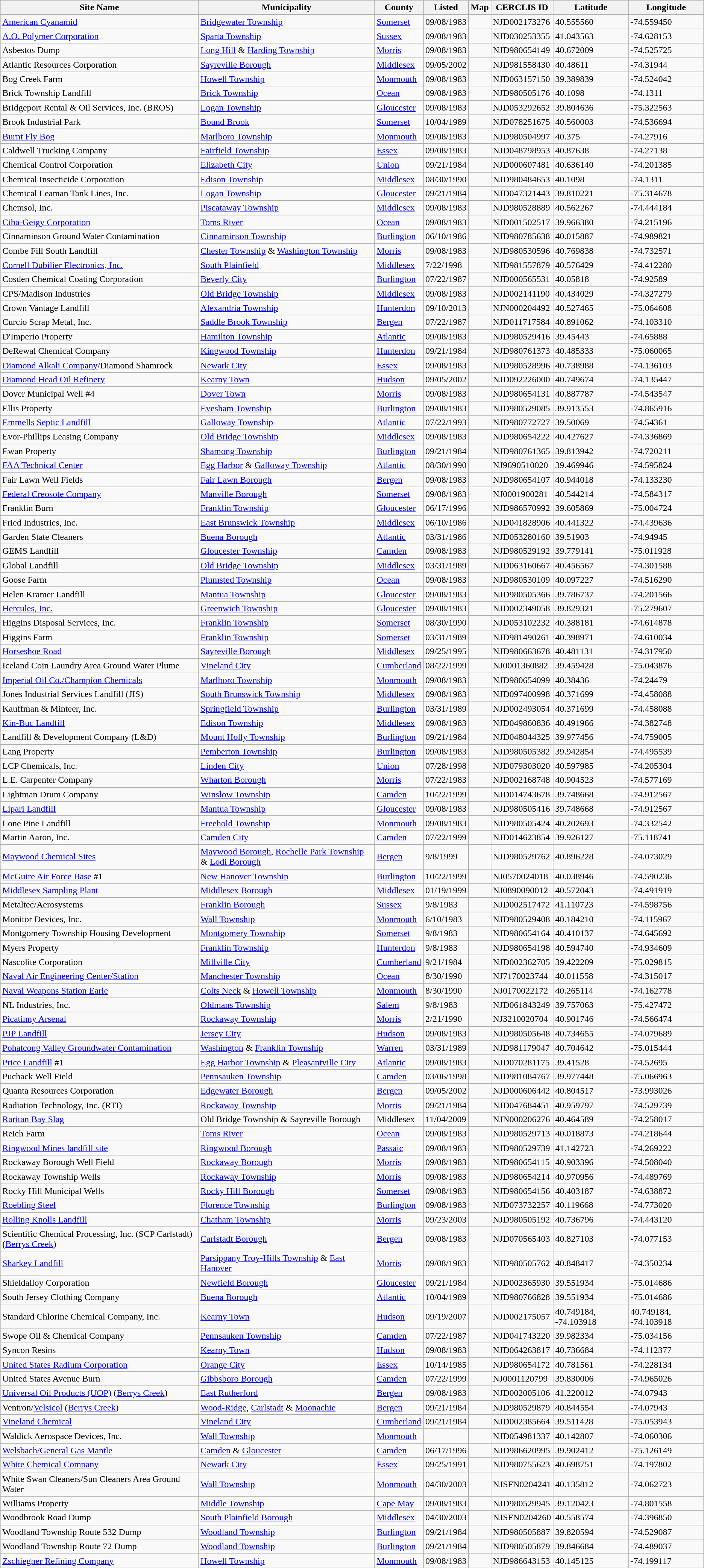<table class="wikitable sortable">
<tr>
<th>Site Name</th>
<th>Municipality</th>
<th>County</th>
<th>Listed</th>
<th>Map</th>
<th>CERCLIS ID</th>
<th>Latitude</th>
<th>Longitude</th>
</tr>
<tr>
<td><a href='#'>American Cyanamid</a></td>
<td><a href='#'>Bridgewater Township</a></td>
<td><a href='#'>Somerset</a></td>
<td>09/08/1983</td>
<td></td>
<td>NJD002173276</td>
<td>40.555560</td>
<td>-74.559450</td>
</tr>
<tr>
<td><a href='#'>A.O. Polymer Corporation</a></td>
<td><a href='#'>Sparta Township</a></td>
<td><a href='#'>Sussex</a></td>
<td>09/08/1983</td>
<td></td>
<td>NJD030253355</td>
<td>41.043563</td>
<td>-74.628153</td>
</tr>
<tr>
<td>Asbestos Dump</td>
<td><a href='#'>Long Hill</a> & <a href='#'>Harding Township</a></td>
<td><a href='#'>Morris</a></td>
<td>09/08/1983</td>
<td></td>
<td>NJD980654149</td>
<td>40.672009</td>
<td>-74.525725</td>
</tr>
<tr>
<td>Atlantic Resources Corporation</td>
<td><a href='#'>Sayreville Borough</a></td>
<td><a href='#'>Middlesex</a></td>
<td>09/05/2002</td>
<td></td>
<td>NJD981558430</td>
<td>40.48611</td>
<td>-74.31944</td>
</tr>
<tr>
<td>Bog Creek Farm</td>
<td><a href='#'>Howell Township</a></td>
<td><a href='#'>Monmouth</a></td>
<td>09/08/1983</td>
<td></td>
<td>NJD063157150</td>
<td>39.389839</td>
<td>-74.524042</td>
</tr>
<tr>
<td>Brick Township Landfill</td>
<td><a href='#'>Brick Township</a></td>
<td><a href='#'>Ocean</a></td>
<td>09/08/1983</td>
<td></td>
<td>NJD980505176</td>
<td>40.1098</td>
<td>-74.1311</td>
</tr>
<tr>
<td>Bridgeport Rental & Oil Services, Inc. (BROS)</td>
<td><a href='#'>Logan Township</a></td>
<td><a href='#'>Gloucester</a></td>
<td>09/08/1983</td>
<td></td>
<td>NJD053292652</td>
<td>39.804636</td>
<td>-75.322563</td>
</tr>
<tr>
<td>Brook Industrial Park</td>
<td><a href='#'>Bound Brook</a></td>
<td><a href='#'>Somerset</a></td>
<td>10/04/1989</td>
<td></td>
<td>NJD078251675</td>
<td>40.560003</td>
<td>-74.536694</td>
</tr>
<tr>
<td><a href='#'>Burnt Fly Bog</a></td>
<td><a href='#'>Marlboro Township</a></td>
<td><a href='#'>Monmouth</a></td>
<td>09/08/1983</td>
<td></td>
<td>NJD980504997</td>
<td>40.375</td>
<td>-74.27916</td>
</tr>
<tr>
<td>Caldwell Trucking Company</td>
<td><a href='#'>Fairfield Township</a></td>
<td><a href='#'>Essex</a></td>
<td>09/08/1983</td>
<td></td>
<td>NJD048798953</td>
<td>40.87638</td>
<td>-74.27138</td>
</tr>
<tr>
<td>Chemical Control Corporation</td>
<td><a href='#'>Elizabeth City</a></td>
<td><a href='#'>Union</a></td>
<td>09/21/1984</td>
<td></td>
<td>NJD000607481</td>
<td>40.636140</td>
<td>-74.201385</td>
</tr>
<tr>
<td>Chemical Insecticide Corporation</td>
<td><a href='#'>Edison Township</a></td>
<td><a href='#'>Middlesex</a></td>
<td>08/30/1990</td>
<td></td>
<td>NJD980484653</td>
<td>40.1098</td>
<td>-74.1311</td>
</tr>
<tr>
<td>Chemical Leaman Tank Lines, Inc.</td>
<td><a href='#'>Logan Township</a></td>
<td><a href='#'>Gloucester</a></td>
<td>09/21/1984</td>
<td></td>
<td>NJD047321443</td>
<td>39.810221</td>
<td>-75.314678</td>
</tr>
<tr>
<td>Chemsol, Inc.</td>
<td><a href='#'>Piscataway Township</a></td>
<td><a href='#'>Middlesex</a></td>
<td>09/08/1983</td>
<td></td>
<td>NJD980528889</td>
<td>40.562267</td>
<td>-74.444184</td>
</tr>
<tr>
<td><a href='#'>Ciba-Geigy Corporation</a></td>
<td><a href='#'>Toms River</a></td>
<td><a href='#'>Ocean</a></td>
<td>09/08/1983</td>
<td></td>
<td>NJD001502517</td>
<td>39.966380</td>
<td>-74.215196</td>
</tr>
<tr>
<td>Cinnaminson Ground Water Contamination</td>
<td><a href='#'>Cinnaminson Township</a></td>
<td><a href='#'>Burlington</a></td>
<td>06/10/1986</td>
<td></td>
<td>NJD980785638</td>
<td>40.015887</td>
<td>-74.989821</td>
</tr>
<tr>
<td>Combe Fill South Landfill</td>
<td><a href='#'>Chester Township</a> & <a href='#'>Washington Township</a></td>
<td><a href='#'>Morris</a></td>
<td>09/08/1983</td>
<td></td>
<td>NJD980530596</td>
<td>40.769838</td>
<td>-74.732571</td>
</tr>
<tr>
<td><a href='#'>Cornell Dubilier Electronics, Inc.</a></td>
<td><a href='#'>South Plainfield</a></td>
<td><a href='#'>Middlesex</a></td>
<td>7/22/1998</td>
<td></td>
<td>NJD981557879</td>
<td>40.576429</td>
<td>-74.412280</td>
</tr>
<tr>
<td>Cosden Chemical Coating Corporation</td>
<td><a href='#'>Beverly City</a></td>
<td><a href='#'>Burlington</a></td>
<td>07/22/1987</td>
<td></td>
<td>NJD000565531</td>
<td>40.05818</td>
<td>-74.92589</td>
</tr>
<tr>
<td>CPS/Madison Industries</td>
<td><a href='#'>Old Bridge Township</a></td>
<td><a href='#'>Middlesex</a></td>
<td>09/08/1983</td>
<td></td>
<td>NJD002141190</td>
<td>40.434029</td>
<td>-74.327279</td>
</tr>
<tr>
<td>Crown Vantage Landfill</td>
<td><a href='#'>Alexandria Township</a></td>
<td><a href='#'>Hunterdon</a></td>
<td>09/10/2013</td>
<td></td>
<td>NJN000204492</td>
<td>40.527465</td>
<td>-75.064608</td>
</tr>
<tr>
<td>Curcio Scrap Metal, Inc.</td>
<td><a href='#'>Saddle Brook Township</a></td>
<td><a href='#'>Bergen</a></td>
<td>07/22/1987</td>
<td></td>
<td>NJD011717584</td>
<td>40.891062</td>
<td>-74.103310</td>
</tr>
<tr>
<td>D'Imperio Property</td>
<td><a href='#'>Hamilton Township</a></td>
<td><a href='#'>Atlantic</a></td>
<td>09/08/1983</td>
<td></td>
<td>NJD980529416</td>
<td>39.45443</td>
<td>-74.65888</td>
</tr>
<tr>
<td>DeRewal Chemical Company</td>
<td><a href='#'>Kingwood Township</a></td>
<td><a href='#'>Hunterdon</a></td>
<td>09/21/1984</td>
<td></td>
<td>NJD980761373</td>
<td>40.485333</td>
<td>-75.060065</td>
</tr>
<tr>
<td><a href='#'>Diamond Alkali Company</a>/Diamond Shamrock</td>
<td><a href='#'>Newark City</a></td>
<td><a href='#'>Essex</a></td>
<td>09/08/1983</td>
<td></td>
<td>NJD980528996</td>
<td>40.738988</td>
<td>-74.136103</td>
</tr>
<tr>
<td><a href='#'>Diamond Head Oil Refinery</a></td>
<td><a href='#'>Kearny Town</a></td>
<td><a href='#'>Hudson</a></td>
<td>09/05/2002</td>
<td></td>
<td>NJD092226000</td>
<td>40.749674</td>
<td>-74.135447</td>
</tr>
<tr>
<td>Dover Municipal Well #4</td>
<td><a href='#'>Dover Town</a></td>
<td><a href='#'>Morris</a></td>
<td>09/08/1983</td>
<td></td>
<td>NJD980654131</td>
<td>40.887787</td>
<td>-74.543547</td>
</tr>
<tr>
<td>Ellis Property</td>
<td><a href='#'>Evesham Township</a></td>
<td><a href='#'>Burlington</a></td>
<td>09/08/1983</td>
<td></td>
<td>NJD980529085</td>
<td>39.913553</td>
<td>-74.865916</td>
</tr>
<tr>
<td><a href='#'>Emmells Septic Landfill</a></td>
<td><a href='#'>Galloway Township</a></td>
<td><a href='#'>Atlantic</a></td>
<td>07/22/1993</td>
<td></td>
<td>NJD980772727</td>
<td>39.50069</td>
<td>-74.54361</td>
</tr>
<tr>
<td>Evor-Phillips Leasing Company</td>
<td><a href='#'>Old Bridge Township</a></td>
<td><a href='#'>Middlesex</a></td>
<td>09/08/1983</td>
<td></td>
<td>NJD980654222</td>
<td>40.427627</td>
<td>-74.336869</td>
</tr>
<tr>
<td>Ewan Property</td>
<td><a href='#'>Shamong Township</a></td>
<td><a href='#'>Burlington</a></td>
<td>09/21/1984</td>
<td></td>
<td>NJD980761365</td>
<td>39.813942</td>
<td>-74.720211</td>
</tr>
<tr>
<td><a href='#'>FAA Technical Center</a></td>
<td><a href='#'>Egg Harbor</a> & <a href='#'>Galloway Township</a></td>
<td><a href='#'>Atlantic</a></td>
<td>08/30/1990</td>
<td></td>
<td>NJ9690510020</td>
<td>39.469946</td>
<td>-74.595824</td>
</tr>
<tr>
<td>Fair Lawn Well Fields</td>
<td><a href='#'>Fair Lawn Borough</a></td>
<td><a href='#'>Bergen</a></td>
<td>09/08/1983</td>
<td></td>
<td>NJD980654107</td>
<td>40.944018</td>
<td>-74.133230</td>
</tr>
<tr>
<td><a href='#'>Federal Creosote Company</a></td>
<td><a href='#'>Manville Borough</a></td>
<td><a href='#'>Somerset</a></td>
<td>09/08/1983</td>
<td></td>
<td>NJ0001900281</td>
<td>40.544214</td>
<td>-74.584317</td>
</tr>
<tr>
<td>Franklin Burn</td>
<td><a href='#'>Franklin Township</a></td>
<td><a href='#'>Gloucester</a></td>
<td>06/17/1996</td>
<td></td>
<td>NJD986570992</td>
<td>39.605869</td>
<td>-75.004724</td>
</tr>
<tr>
<td>Fried Industries, Inc.</td>
<td><a href='#'>East Brunswick Township</a></td>
<td><a href='#'>Middlesex</a></td>
<td>06/10/1986</td>
<td></td>
<td>NJD041828906</td>
<td>40.441322</td>
<td>-74.439636</td>
</tr>
<tr>
<td>Garden State Cleaners</td>
<td><a href='#'>Buena Borough</a></td>
<td><a href='#'>Atlantic</a></td>
<td>03/31/1986</td>
<td></td>
<td>NJD053280160</td>
<td>39.51903</td>
<td>-74.94945</td>
</tr>
<tr>
<td>GEMS Landfill</td>
<td><a href='#'>Gloucester Township</a></td>
<td><a href='#'>Camden</a></td>
<td>09/08/1983</td>
<td></td>
<td>NJD980529192</td>
<td>39.779141</td>
<td>-75.011928</td>
</tr>
<tr>
<td>Global Landfill</td>
<td><a href='#'>Old Bridge Township</a></td>
<td><a href='#'>Middlesex</a></td>
<td>03/31/1989</td>
<td></td>
<td>NJD063160667</td>
<td>40.456567</td>
<td>-74.301588</td>
</tr>
<tr>
<td>Goose Farm</td>
<td><a href='#'>Plumsted Township</a></td>
<td><a href='#'>Ocean</a></td>
<td>09/08/1983</td>
<td></td>
<td>NJD980530109</td>
<td>40.097227</td>
<td>-74.516290</td>
</tr>
<tr>
<td>Helen Kramer Landfill</td>
<td><a href='#'>Mantua Township</a></td>
<td><a href='#'>Gloucester</a></td>
<td>09/08/1983</td>
<td></td>
<td>NJD980505366</td>
<td>39.786737</td>
<td>-74.201566</td>
</tr>
<tr>
<td><a href='#'>Hercules, Inc.</a></td>
<td><a href='#'>Greenwich Township</a></td>
<td><a href='#'>Gloucester</a></td>
<td>09/08/1983</td>
<td></td>
<td>NJD002349058</td>
<td>39.829321</td>
<td>-75.279607</td>
</tr>
<tr>
<td>Higgins Disposal Services, Inc.</td>
<td><a href='#'>Franklin Township</a></td>
<td><a href='#'>Somerset</a></td>
<td>08/30/1990</td>
<td></td>
<td>NJD053102232</td>
<td>40.388181</td>
<td>-74.614878</td>
</tr>
<tr>
<td>Higgins Farm</td>
<td><a href='#'>Franklin Township</a></td>
<td><a href='#'>Somerset</a></td>
<td>03/31/1989</td>
<td></td>
<td>NJD981490261</td>
<td>40.398971</td>
<td>-74.610034</td>
</tr>
<tr>
<td><a href='#'>Horseshoe Road</a></td>
<td><a href='#'>Sayreville Borough</a></td>
<td><a href='#'>Middlesex</a></td>
<td>09/25/1995</td>
<td></td>
<td>NJD980663678</td>
<td>40.481131</td>
<td>-74.317950</td>
</tr>
<tr>
<td>Iceland Coin Laundry Area Ground Water Plume</td>
<td><a href='#'>Vineland City</a></td>
<td><a href='#'>Cumberland</a></td>
<td>08/22/1999</td>
<td></td>
<td>NJ0001360882</td>
<td>39.459428</td>
<td>-75.043876</td>
</tr>
<tr>
<td><a href='#'>Imperial Oil Co./Champion Chemicals</a></td>
<td><a href='#'>Marlboro Township</a></td>
<td><a href='#'>Monmouth</a></td>
<td>09/08/1983</td>
<td></td>
<td>NJD980654099</td>
<td>40.38436</td>
<td>-74.24479</td>
</tr>
<tr>
<td>Jones Industrial Services Landfill (JIS)</td>
<td><a href='#'>South Brunswick Township</a></td>
<td><a href='#'>Middlesex</a></td>
<td>09/08/1983</td>
<td></td>
<td>NJD097400998</td>
<td>40.371699</td>
<td>-74.458088</td>
</tr>
<tr>
<td>Kauffman & Minteer, Inc.</td>
<td><a href='#'>Springfield Township</a></td>
<td><a href='#'>Burlington</a></td>
<td>03/31/1989</td>
<td></td>
<td>NJD002493054</td>
<td>40.371699</td>
<td>-74.458088</td>
</tr>
<tr>
<td><a href='#'>Kin-Buc Landfill</a></td>
<td><a href='#'>Edison Township</a></td>
<td><a href='#'>Middlesex</a></td>
<td>09/08/1983</td>
<td></td>
<td>NJD049860836</td>
<td>40.491966</td>
<td>-74.382748</td>
</tr>
<tr>
<td>Landfill & Development Company (L&D)</td>
<td><a href='#'>Mount Holly Township</a></td>
<td><a href='#'>Burlington</a></td>
<td>09/21/1984</td>
<td></td>
<td>NJD048044325</td>
<td>39.977456</td>
<td>-74.759005</td>
</tr>
<tr>
<td>Lang Property</td>
<td><a href='#'>Pemberton Township</a></td>
<td><a href='#'>Burlington</a></td>
<td>09/08/1983</td>
<td></td>
<td>NJD980505382</td>
<td>39.942854</td>
<td>-74.495539</td>
</tr>
<tr>
<td>LCP Chemicals, Inc.</td>
<td><a href='#'>Linden City</a></td>
<td><a href='#'>Union</a></td>
<td>07/28/1998</td>
<td></td>
<td>NJD079303020</td>
<td>40.597985</td>
<td>-74.205304</td>
</tr>
<tr>
<td>L.E. Carpenter Company</td>
<td><a href='#'>Wharton Borough</a></td>
<td><a href='#'>Morris</a></td>
<td>07/22/1983</td>
<td></td>
<td>NJD002168748</td>
<td>40.904523</td>
<td>-74.577169</td>
</tr>
<tr>
<td>Lightman Drum Company</td>
<td><a href='#'>Winslow Township</a></td>
<td><a href='#'>Camden</a></td>
<td>10/22/1999</td>
<td></td>
<td>NJD014743678</td>
<td>39.748668</td>
<td>-74.912567</td>
</tr>
<tr>
<td><a href='#'>Lipari Landfill</a></td>
<td><a href='#'>Mantua Township</a></td>
<td><a href='#'>Gloucester</a></td>
<td>09/08/1983</td>
<td></td>
<td>NJD980505416</td>
<td>39.748668</td>
<td>-74.912567</td>
</tr>
<tr>
<td>Lone Pine Landfill</td>
<td><a href='#'>Freehold Township</a></td>
<td><a href='#'>Monmouth</a></td>
<td>09/08/1983</td>
<td></td>
<td>NJD980505424</td>
<td>40.202693</td>
<td>-74.332542</td>
</tr>
<tr>
<td>Martin Aaron, Inc.</td>
<td><a href='#'>Camden City</a></td>
<td><a href='#'>Camden</a></td>
<td>07/22/1999</td>
<td></td>
<td>NJD014623854</td>
<td>39.926127</td>
<td>-75.118741</td>
</tr>
<tr>
<td><a href='#'>Maywood Chemical Sites</a></td>
<td><a href='#'>Maywood Borough</a>, <a href='#'>Rochelle Park Township</a> & <a href='#'>Lodi Borough</a></td>
<td><a href='#'>Bergen</a></td>
<td>9/8/1999</td>
<td></td>
<td>NJD980529762</td>
<td>40.896228</td>
<td>-74.073029</td>
</tr>
<tr>
<td><a href='#'>McGuire Air Force Base</a> #1</td>
<td><a href='#'>New Hanover Township</a></td>
<td><a href='#'>Burlington</a></td>
<td>10/22/1999</td>
<td></td>
<td>NJ0570024018</td>
<td>40.038946</td>
<td>-74.590236</td>
</tr>
<tr>
<td><a href='#'>Middlesex Sampling Plant</a></td>
<td><a href='#'>Middlesex Borough</a></td>
<td><a href='#'>Middlesex</a></td>
<td>01/19/1999</td>
<td></td>
<td>NJ0890090012</td>
<td>40.572043</td>
<td>-74.491919</td>
</tr>
<tr>
<td>Metaltec/Aerosystems</td>
<td><a href='#'>Franklin Borough</a></td>
<td><a href='#'>Sussex</a></td>
<td>9/8/1983</td>
<td></td>
<td>NJD002517472</td>
<td>41.110723</td>
<td>-74.598756</td>
</tr>
<tr>
<td>Monitor Devices, Inc.</td>
<td><a href='#'>Wall Township</a></td>
<td><a href='#'>Monmouth</a></td>
<td>6/10/1983</td>
<td></td>
<td>NJD980529408</td>
<td>40.184210</td>
<td>-74.115967</td>
</tr>
<tr>
<td>Montgomery Township Housing Development</td>
<td><a href='#'>Montgomery Township</a></td>
<td><a href='#'>Somerset</a></td>
<td>9/8/1983</td>
<td></td>
<td>NJD980654164</td>
<td>40.410137</td>
<td>-74.645692</td>
</tr>
<tr>
<td>Myers Property</td>
<td><a href='#'>Franklin Township</a></td>
<td><a href='#'>Hunterdon</a></td>
<td>9/8/1983</td>
<td></td>
<td>NJD980654198</td>
<td>40.594740</td>
<td>-74.934609</td>
</tr>
<tr>
<td>Nascolite Corporation</td>
<td><a href='#'>Millville City</a></td>
<td><a href='#'>Cumberland</a></td>
<td>9/21/1984</td>
<td></td>
<td>NJD002362705</td>
<td>39.422209</td>
<td>-75.029815</td>
</tr>
<tr>
<td><a href='#'>Naval Air Engineering Center/Station</a></td>
<td><a href='#'>Manchester Township</a></td>
<td><a href='#'>Ocean</a></td>
<td>8/30/1990</td>
<td></td>
<td>NJ7170023744</td>
<td>40.011558</td>
<td>-74.315017</td>
</tr>
<tr>
<td><a href='#'>Naval Weapons Station Earle</a></td>
<td><a href='#'>Colts Neck</a> & <a href='#'>Howell Township</a></td>
<td><a href='#'>Monmouth</a></td>
<td>8/30/1990</td>
<td></td>
<td>NJ0170022172</td>
<td>40.265114</td>
<td>-74.162778</td>
</tr>
<tr>
<td>NL Industries, Inc.</td>
<td><a href='#'>Oldmans Township</a></td>
<td><a href='#'>Salem</a></td>
<td>9/8/1983</td>
<td></td>
<td>NJD061843249</td>
<td>39.757063</td>
<td>-75.427472</td>
</tr>
<tr>
<td><a href='#'>Picatinny Arsenal</a></td>
<td><a href='#'>Rockaway Township</a></td>
<td><a href='#'>Morris</a></td>
<td>2/21/1990</td>
<td></td>
<td>NJ3210020704</td>
<td>40.901746</td>
<td>-74.566474</td>
</tr>
<tr>
<td><a href='#'>PJP Landfill</a></td>
<td><a href='#'>Jersey City</a></td>
<td><a href='#'>Hudson</a></td>
<td>09/08/1983</td>
<td></td>
<td>NJD980505648</td>
<td>40.734655</td>
<td>-74.079689</td>
</tr>
<tr>
<td><a href='#'>Pohatcong Valley Groundwater Contamination</a></td>
<td><a href='#'>Washington</a> & <a href='#'>Franklin Township</a></td>
<td><a href='#'>Warren</a></td>
<td>03/31/1989</td>
<td></td>
<td>NJD981179047</td>
<td>40.704642</td>
<td>-75.015444</td>
</tr>
<tr>
<td><a href='#'>Price Landfill</a> #1</td>
<td><a href='#'>Egg Harbor Township</a> & <a href='#'>Pleasantville City</a></td>
<td><a href='#'>Atlantic</a></td>
<td>09/08/1983</td>
<td></td>
<td>NJD070281175</td>
<td>39.41528</td>
<td>-74.52695</td>
</tr>
<tr>
<td>Puchack Well Field</td>
<td><a href='#'>Pennsauken Township</a></td>
<td><a href='#'>Camden</a></td>
<td>03/06/1998</td>
<td></td>
<td>NJD981084767</td>
<td>39.977448</td>
<td>-75.066963</td>
</tr>
<tr>
<td>Quanta Resources Corporation</td>
<td><a href='#'>Edgewater Borough</a></td>
<td><a href='#'>Bergen</a></td>
<td>09/05/2002</td>
<td></td>
<td>NJD000606442</td>
<td>40.804517</td>
<td>-73.993026</td>
</tr>
<tr>
<td>Radiation Technology, Inc. (RTI)</td>
<td><a href='#'>Rockaway Township</a></td>
<td><a href='#'>Morris</a></td>
<td>09/21/1984</td>
<td></td>
<td>NJD047684451</td>
<td>40.959797</td>
<td>-74.529739</td>
</tr>
<tr>
<td><a href='#'>Raritan Bay Slag</a></td>
<td>Old Bridge Township & Sayreville Borough</td>
<td>Middlesex</td>
<td>11/04/2009</td>
<td></td>
<td>NJN000206276</td>
<td>40.464589</td>
<td>-74.258017</td>
</tr>
<tr>
<td>Reich Farm</td>
<td><a href='#'>Toms River</a></td>
<td><a href='#'>Ocean</a></td>
<td>09/08/1983</td>
<td></td>
<td>NJD980529713</td>
<td>40.018873</td>
<td>-74.218644</td>
</tr>
<tr>
<td><a href='#'>Ringwood Mines landfill site</a></td>
<td><a href='#'>Ringwood Borough</a></td>
<td><a href='#'>Passaic</a></td>
<td>09/08/1983</td>
<td></td>
<td>NJD980529739</td>
<td>41.142723</td>
<td>-74.269222</td>
</tr>
<tr>
<td>Rockaway Borough Well Field</td>
<td><a href='#'>Rockaway Borough</a></td>
<td><a href='#'>Morris</a></td>
<td>09/08/1983</td>
<td></td>
<td>NJD980654115</td>
<td>40.903396</td>
<td>-74.508040</td>
</tr>
<tr>
<td>Rockaway Township Wells</td>
<td><a href='#'>Rockaway Township</a></td>
<td><a href='#'>Morris</a></td>
<td>09/08/1983</td>
<td></td>
<td>NJD980654214</td>
<td>40.970956</td>
<td>-74.489769</td>
</tr>
<tr>
<td>Rocky Hill Municipal Wells</td>
<td><a href='#'>Rocky Hill Borough</a></td>
<td><a href='#'>Somerset</a></td>
<td>09/08/1983</td>
<td></td>
<td>NJD980654156</td>
<td>40.403187</td>
<td>-74.638872</td>
</tr>
<tr>
<td><a href='#'>Roebling Steel</a></td>
<td><a href='#'>Florence Township</a></td>
<td><a href='#'>Burlington</a></td>
<td>09/08/1983</td>
<td></td>
<td>NJD073732257</td>
<td>40.119668</td>
<td>-74.773020</td>
</tr>
<tr>
<td><a href='#'>Rolling Knolls Landfill</a></td>
<td><a href='#'>Chatham Township</a></td>
<td><a href='#'>Morris</a></td>
<td>09/23/2003</td>
<td></td>
<td>NJD980505192</td>
<td>40.736796</td>
<td>-74.443120</td>
</tr>
<tr>
<td>Scientific Chemical Processing, Inc. (SCP Carlstadt)(<a href='#'>Berrys Creek</a>)</td>
<td><a href='#'>Carlstadt Borough</a></td>
<td><a href='#'>Bergen</a></td>
<td>09/08/1983</td>
<td></td>
<td>NJD070565403</td>
<td>40.827103</td>
<td>-74.077153</td>
</tr>
<tr>
<td><a href='#'>Sharkey Landfill</a></td>
<td><a href='#'>Parsippany Troy-Hills Township</a> & <a href='#'>East Hanover</a></td>
<td><a href='#'>Morris</a></td>
<td>09/08/1983</td>
<td></td>
<td>NJD980505762</td>
<td>40.848417</td>
<td>-74.350234</td>
</tr>
<tr>
<td>Shieldalloy Corporation</td>
<td><a href='#'>Newfield Borough</a></td>
<td><a href='#'>Gloucester</a></td>
<td>09/21/1984</td>
<td></td>
<td>NJD002365930</td>
<td>39.551934</td>
<td>-75.014686</td>
</tr>
<tr>
<td>South Jersey Clothing Company</td>
<td><a href='#'>Buena Borough</a></td>
<td><a href='#'>Atlantic</a></td>
<td>10/04/1989</td>
<td></td>
<td>NJD980766828</td>
<td>39.551934</td>
<td>-75.014686</td>
</tr>
<tr>
<td>Standard Chlorine Chemical Company, Inc.</td>
<td><a href='#'>Kearny Town</a></td>
<td><a href='#'>Hudson</a></td>
<td>09/19/2007</td>
<td></td>
<td>NJD002175057</td>
<td>40.749184, -74.103918</td>
<td>40.749184, -74.103918</td>
</tr>
<tr>
<td>Swope Oil & Chemical Company</td>
<td><a href='#'>Pennsauken Township</a></td>
<td><a href='#'>Camden</a></td>
<td>07/22/1987</td>
<td></td>
<td>NJD041743220</td>
<td>39.982334</td>
<td>-75.034156</td>
</tr>
<tr>
<td>Syncon Resins</td>
<td><a href='#'>Kearny Town</a></td>
<td><a href='#'>Hudson</a></td>
<td>09/08/1983</td>
<td></td>
<td>NJD064263817</td>
<td>40.736684</td>
<td>-74.112377</td>
</tr>
<tr>
<td><a href='#'>United States Radium Corporation</a></td>
<td><a href='#'>Orange City</a></td>
<td><a href='#'>Essex</a></td>
<td>10/14/1985</td>
<td></td>
<td>NJD980654172</td>
<td>40.781561</td>
<td>-74.228134</td>
</tr>
<tr>
<td>United States Avenue Burn</td>
<td><a href='#'>Gibbsboro Borough</a></td>
<td><a href='#'>Camden</a></td>
<td>07/22/1999</td>
<td></td>
<td>NJ0001120799</td>
<td>39.830006</td>
<td>-74.965026</td>
</tr>
<tr>
<td><a href='#'>Universal Oil Products (UOP)</a> (<a href='#'>Berrys Creek</a>)</td>
<td><a href='#'>East Rutherford</a></td>
<td><a href='#'>Bergen</a></td>
<td>09/08/1983</td>
<td></td>
<td>NJD002005106</td>
<td>41.220012</td>
<td>-74.07943</td>
</tr>
<tr>
<td>Ventron/<a href='#'>Velsicol</a> (<a href='#'>Berrys Creek</a>)</td>
<td><a href='#'>Wood-Ridge</a>, <a href='#'>Carlstadt</a> & <a href='#'>Moonachie</a></td>
<td><a href='#'>Bergen</a></td>
<td>09/21/1984</td>
<td></td>
<td>NJD980529879</td>
<td>40.844554</td>
<td>-74.07943</td>
</tr>
<tr>
<td><a href='#'>Vineland Chemical</a></td>
<td><a href='#'>Vineland City</a></td>
<td><a href='#'>Cumberland</a></td>
<td>09/21/1984</td>
<td></td>
<td>NJD002385664</td>
<td>39.511428</td>
<td>-75.053943</td>
</tr>
<tr>
<td>Waldick Aerospace Devices, Inc.</td>
<td><a href='#'>Wall Township</a></td>
<td><a href='#'>Monmouth</a></td>
<td></td>
<td></td>
<td>NJD054981337</td>
<td>40.142807</td>
<td>-74.060306</td>
</tr>
<tr>
<td><a href='#'>Welsbach/General Gas Mantle</a></td>
<td><a href='#'>Camden</a> & <a href='#'>Gloucester</a></td>
<td><a href='#'>Camden</a></td>
<td>06/17/1996</td>
<td></td>
<td>NJD986620995</td>
<td>39.902412</td>
<td>-75.126149</td>
</tr>
<tr>
<td><a href='#'>White Chemical Company</a></td>
<td><a href='#'>Newark City</a></td>
<td><a href='#'>Essex</a></td>
<td>09/25/1991</td>
<td></td>
<td>NJD980755623</td>
<td>40.698751</td>
<td>-74.197802</td>
</tr>
<tr>
<td>White Swan Cleaners/Sun Cleaners Area Ground Water</td>
<td><a href='#'>Wall Township</a></td>
<td><a href='#'>Monmouth</a></td>
<td>04/30/2003</td>
<td></td>
<td>NJSFN0204241</td>
<td>40.135812</td>
<td>-74.062723</td>
</tr>
<tr>
<td>Williams Property</td>
<td><a href='#'>Middle Township</a></td>
<td><a href='#'>Cape May</a></td>
<td>09/08/1983</td>
<td></td>
<td>NJD980529945</td>
<td>39.120423</td>
<td>-74.801558</td>
</tr>
<tr>
<td>Woodbrook Road Dump</td>
<td><a href='#'>South Plainfield Borough</a></td>
<td><a href='#'>Middlesex</a></td>
<td>04/30/2003</td>
<td></td>
<td>NJSFN0204260</td>
<td>40.558574</td>
<td>-74.396850</td>
</tr>
<tr>
<td>Woodland Township Route 532 Dump</td>
<td><a href='#'>Woodland Township</a></td>
<td><a href='#'>Burlington</a></td>
<td>09/21/1984</td>
<td></td>
<td>NJD980505887</td>
<td>39.820594</td>
<td>-74.529087</td>
</tr>
<tr>
<td>Woodland Township Route 72 Dump</td>
<td><a href='#'>Woodland Township</a></td>
<td><a href='#'>Burlington</a></td>
<td>09/21/1984</td>
<td></td>
<td>NJD980505879</td>
<td>39.846684</td>
<td>-74.489037</td>
</tr>
<tr>
<td><a href='#'>Zschiegner Refining Company</a></td>
<td><a href='#'>Howell Township</a></td>
<td><a href='#'>Monmouth</a></td>
<td>09/08/1983</td>
<td></td>
<td>NJD986643153</td>
<td>40.145125</td>
<td>-74.199117</td>
</tr>
</table>
